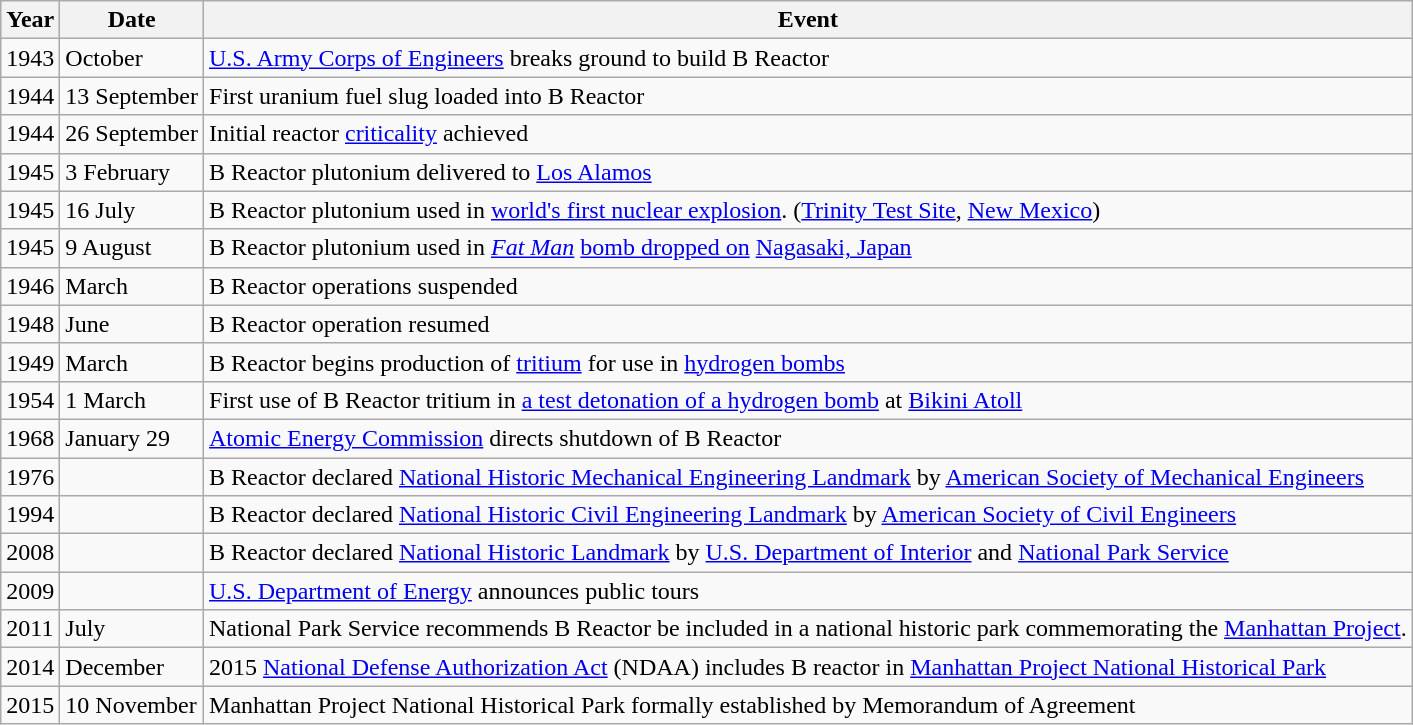<table class="wikitable">
<tr>
<th>Year</th>
<th>Date</th>
<th>Event</th>
</tr>
<tr>
<td>1943</td>
<td>October</td>
<td><a href='#'>U.S. Army Corps of Engineers</a> breaks ground to build B Reactor</td>
</tr>
<tr>
<td>1944</td>
<td>13 September</td>
<td>First uranium fuel slug loaded into B Reactor</td>
</tr>
<tr>
<td>1944</td>
<td>26 September</td>
<td>Initial reactor <a href='#'>criticality</a> achieved</td>
</tr>
<tr>
<td>1945</td>
<td>3 February</td>
<td>B Reactor plutonium delivered to <a href='#'>Los Alamos</a></td>
</tr>
<tr>
<td>1945</td>
<td>16 July</td>
<td>B Reactor plutonium used in <a href='#'>world's first nuclear explosion</a>. (<a href='#'>Trinity Test Site</a>, <a href='#'>New Mexico</a>) </td>
</tr>
<tr>
<td>1945</td>
<td>9 August</td>
<td>B Reactor plutonium used in <em><a href='#'>Fat Man</a></em> <a href='#'>bomb dropped on</a> <a href='#'>Nagasaki, Japan</a></td>
</tr>
<tr>
<td>1946</td>
<td>March</td>
<td>B Reactor operations suspended</td>
</tr>
<tr>
<td>1948</td>
<td>June</td>
<td>B Reactor operation resumed</td>
</tr>
<tr>
<td>1949</td>
<td>March</td>
<td>B Reactor begins production of <a href='#'>tritium</a> for use in <a href='#'>hydrogen bombs</a></td>
</tr>
<tr>
<td>1954</td>
<td>1 March</td>
<td>First use of B Reactor tritium in <a href='#'>a test detonation of a hydrogen bomb</a> at <a href='#'>Bikini Atoll</a></td>
</tr>
<tr>
<td>1968</td>
<td>January 29</td>
<td><a href='#'>Atomic Energy Commission</a> directs shutdown of B Reactor</td>
</tr>
<tr>
<td>1976</td>
<td></td>
<td>B Reactor declared <a href='#'>National Historic Mechanical Engineering Landmark</a> by <a href='#'>American Society of Mechanical Engineers</a></td>
</tr>
<tr>
<td>1994</td>
<td></td>
<td>B Reactor declared <a href='#'>National Historic Civil Engineering Landmark</a> by <a href='#'>American Society of Civil Engineers</a></td>
</tr>
<tr>
<td>2008</td>
<td></td>
<td>B Reactor declared <a href='#'>National Historic Landmark</a> by <a href='#'>U.S. Department of Interior</a> and <a href='#'>National Park Service</a></td>
</tr>
<tr>
<td>2009</td>
<td></td>
<td><a href='#'>U.S. Department of Energy</a> announces public tours</td>
</tr>
<tr>
<td>2011</td>
<td>July</td>
<td>National Park Service recommends B Reactor be included in a national historic park commemorating the <a href='#'>Manhattan Project</a>.</td>
</tr>
<tr>
<td>2014</td>
<td>December</td>
<td>2015 <a href='#'>National Defense Authorization Act</a> (NDAA) includes B reactor in <a href='#'>Manhattan Project National Historical Park</a></td>
</tr>
<tr>
<td>2015</td>
<td>10 November</td>
<td>Manhattan Project National Historical Park formally established by Memorandum of Agreement</td>
</tr>
</table>
